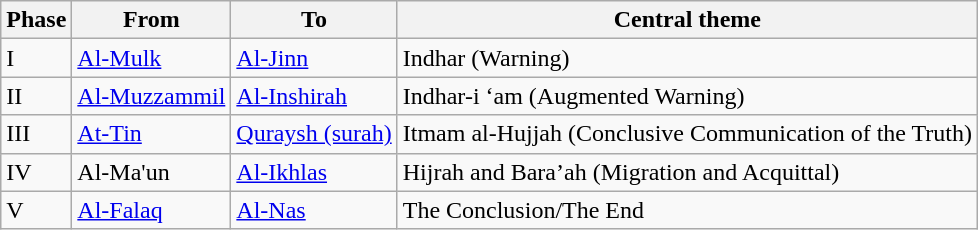<table class="wikitable">
<tr>
<th>Phase</th>
<th>From</th>
<th>To</th>
<th>Central theme</th>
</tr>
<tr>
<td>I</td>
<td><a href='#'>Al-Mulk</a> </td>
<td><a href='#'>Al-Jinn</a> </td>
<td>Indhar (Warning)</td>
</tr>
<tr>
<td>II</td>
<td><a href='#'>Al-Muzzammil</a> </td>
<td><a href='#'>Al-Inshirah</a> </td>
<td>Indhar-i ‘am (Augmented Warning)</td>
</tr>
<tr>
<td>III</td>
<td><a href='#'>At-Tin</a> </td>
<td><a href='#'>Quraysh (surah)</a> </td>
<td>Itmam al-Hujjah (Conclusive Communication of the Truth)</td>
</tr>
<tr>
<td>IV</td>
<td>Al-Ma'un </td>
<td><a href='#'>Al-Ikhlas</a> </td>
<td>Hijrah and Bara’ah (Migration and Acquittal)</td>
</tr>
<tr>
<td>V</td>
<td><a href='#'>Al-Falaq</a> </td>
<td><a href='#'>Al-Nas</a> </td>
<td>The Conclusion/The End</td>
</tr>
</table>
